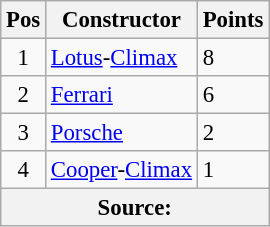<table class="wikitable" style="font-size: 95%;">
<tr>
<th>Pos</th>
<th>Constructor</th>
<th>Points</th>
</tr>
<tr>
<td align=center>1</td>
<td> <a href='#'>Lotus</a>-<a href='#'>Climax</a></td>
<td align=left>8</td>
</tr>
<tr>
<td align=center>2</td>
<td> <a href='#'>Ferrari</a></td>
<td align=left>6</td>
</tr>
<tr>
<td align=center>3</td>
<td> <a href='#'>Porsche</a></td>
<td align=left>2</td>
</tr>
<tr>
<td align=center>4</td>
<td> <a href='#'>Cooper</a>-<a href='#'>Climax</a></td>
<td align=left>1</td>
</tr>
<tr>
<th colspan=4>Source: </th>
</tr>
</table>
